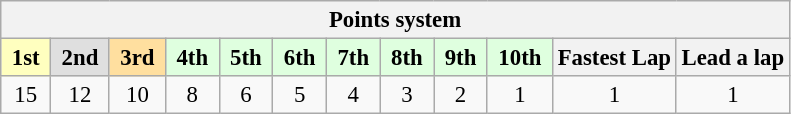<table class="wikitable" style="font-size:95%; text-align:center">
<tr>
<th colspan="19">Points system</th>
</tr>
<tr>
<td style="background:#ffffbf;"> <strong>1st</strong> </td>
<td style="background:#dfdfdf;"> <strong>2nd</strong> </td>
<td style="background:#ffdf9f;"> <strong>3rd</strong> </td>
<td style="background:#dfffdf;"> <strong>4th</strong> </td>
<td style="background:#dfffdf;"> <strong>5th</strong> </td>
<td style="background:#dfffdf;"> <strong>6th</strong> </td>
<td style="background:#dfffdf;"> <strong>7th</strong> </td>
<td style="background:#dfffdf;"> <strong>8th</strong> </td>
<td style="background:#dfffdf;"> <strong>9th</strong> </td>
<td style="background:#dfffdf;"> <strong>10th</strong> </td>
<th>Fastest Lap</th>
<th>Lead a lap</th>
</tr>
<tr>
<td>15</td>
<td>12</td>
<td>10</td>
<td>8</td>
<td>6</td>
<td>5</td>
<td>4</td>
<td>3</td>
<td>2</td>
<td>1</td>
<td>1</td>
<td>1</td>
</tr>
</table>
